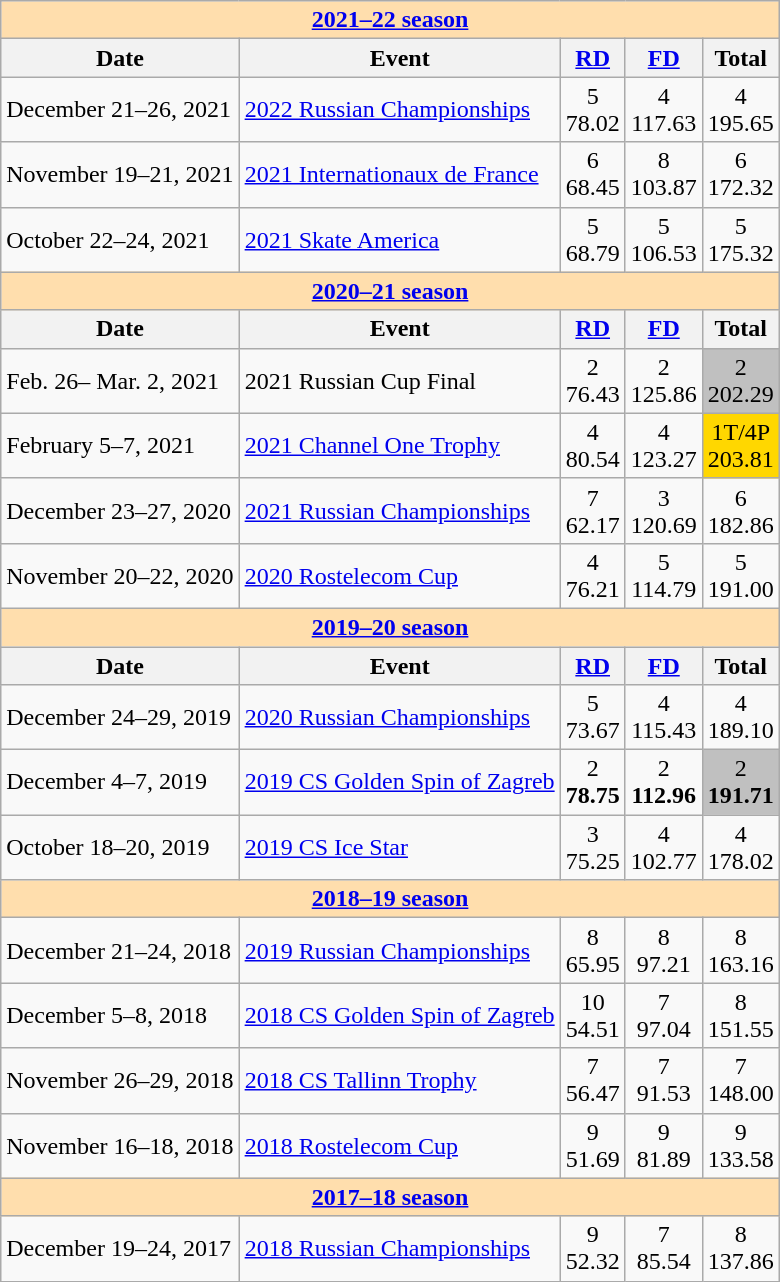<table class="wikitable">
<tr>
<td style="background-color: #ffdead; " colspan=5 align=center><a href='#'><strong>2021–22 season</strong></a></td>
</tr>
<tr>
<th>Date</th>
<th>Event</th>
<th><a href='#'>RD</a></th>
<th><a href='#'>FD</a></th>
<th>Total</th>
</tr>
<tr>
<td>December 21–26, 2021</td>
<td><a href='#'>2022 Russian Championships</a></td>
<td align=center>5 <br> 78.02</td>
<td align=center>4 <br> 117.63</td>
<td align=center>4 <br> 195.65</td>
</tr>
<tr>
<td>November 19–21, 2021</td>
<td><a href='#'>2021 Internationaux de France</a></td>
<td align=center>6 <br> 68.45</td>
<td align=center>8 <br> 103.87</td>
<td align=center>6 <br> 172.32</td>
</tr>
<tr>
<td>October 22–24, 2021</td>
<td><a href='#'>2021 Skate America</a></td>
<td align=center>5 <br> 68.79</td>
<td align=center>5 <br> 106.53</td>
<td align=center>5 <br> 175.32</td>
</tr>
<tr>
<td style="background-color: #ffdead;" colspan=5 align=center><a href='#'><strong>2020–21 season</strong></a></td>
</tr>
<tr>
<th>Date</th>
<th>Event</th>
<th><a href='#'>RD</a></th>
<th><a href='#'>FD</a></th>
<th>Total</th>
</tr>
<tr>
<td>Feb. 26– Mar. 2, 2021</td>
<td>2021 Russian Cup Final</td>
<td align=center>2 <br> 76.43</td>
<td align=center>2 <br> 125.86</td>
<td align=center bgcolor=silver>2 <br> 202.29</td>
</tr>
<tr>
<td>February 5–7, 2021</td>
<td><a href='#'>2021 Channel One Trophy</a></td>
<td align=center>4 <br> 80.54</td>
<td align=center>4 <br> 123.27</td>
<td align=center bgcolor=gold>1T/4P <br> 203.81</td>
</tr>
<tr>
<td>December 23–27, 2020</td>
<td><a href='#'>2021 Russian Championships</a></td>
<td align=center>7 <br> 62.17</td>
<td align=center>3<br>120.69</td>
<td align=center>6<br>182.86</td>
</tr>
<tr>
<td>November 20–22, 2020</td>
<td><a href='#'>2020 Rostelecom Cup</a></td>
<td align=center>4 <br> 76.21</td>
<td align=center>5 <br> 114.79</td>
<td align=center>5 <br> 191.00</td>
</tr>
<tr>
<th style="background-color: #ffdead; " colspan=5 align=center><a href='#'>2019–20 season</a></th>
</tr>
<tr>
<th>Date</th>
<th>Event</th>
<th><a href='#'>RD</a></th>
<th><a href='#'>FD</a></th>
<th>Total</th>
</tr>
<tr>
<td>December 24–29, 2019</td>
<td><a href='#'>2020 Russian Championships</a></td>
<td align=center>5 <br> 73.67</td>
<td align=center>4 <br> 115.43</td>
<td align=center>4 <br> 189.10</td>
</tr>
<tr>
<td>December 4–7, 2019</td>
<td><a href='#'>2019 CS Golden Spin of Zagreb</a></td>
<td align=center>2 <br> <strong>78.75</strong></td>
<td align=center>2 <br> <strong>112.96</strong></td>
<td align=center bgcolor=silver>2 <br> <strong>191.71</strong></td>
</tr>
<tr>
<td>October 18–20, 2019</td>
<td><a href='#'>2019 CS Ice Star</a></td>
<td align=center>3 <br> 75.25</td>
<td align=center>4 <br> 102.77</td>
<td align=center>4 <br> 178.02</td>
</tr>
<tr>
<th style="background-color: #ffdead; " colspan=5 align=center><a href='#'>2018–19 season</a></th>
</tr>
<tr>
<td>December 21–24, 2018</td>
<td><a href='#'>2019 Russian Championships</a></td>
<td align=center>8 <br> 65.95</td>
<td align=center>8 <br> 97.21</td>
<td align=center>8 <br> 163.16</td>
</tr>
<tr>
<td>December 5–8, 2018</td>
<td><a href='#'>2018 CS Golden Spin of Zagreb</a></td>
<td align=center>10 <br> 54.51</td>
<td align=center>7 <br> 97.04</td>
<td align=center>8 <br> 151.55</td>
</tr>
<tr>
<td>November 26–29, 2018</td>
<td><a href='#'>2018 CS Tallinn Trophy</a></td>
<td align=center>7 <br> 56.47</td>
<td align=center>7 <br> 91.53</td>
<td align=center>7 <br> 148.00</td>
</tr>
<tr>
<td>November 16–18, 2018</td>
<td><a href='#'>2018 Rostelecom Cup</a></td>
<td align=center>9 <br> 51.69</td>
<td align=center>9 <br> 81.89</td>
<td align=center>9 <br> 133.58</td>
</tr>
<tr>
<th style="background-color: #ffdead; " colspan=5 align=center><a href='#'>2017–18 season</a></th>
</tr>
<tr>
<td>December 19–24, 2017</td>
<td><a href='#'>2018 Russian Championships</a></td>
<td align=center>9 <br> 52.32</td>
<td align=center>7 <br> 85.54</td>
<td align=center>8 <br> 137.86</td>
</tr>
</table>
